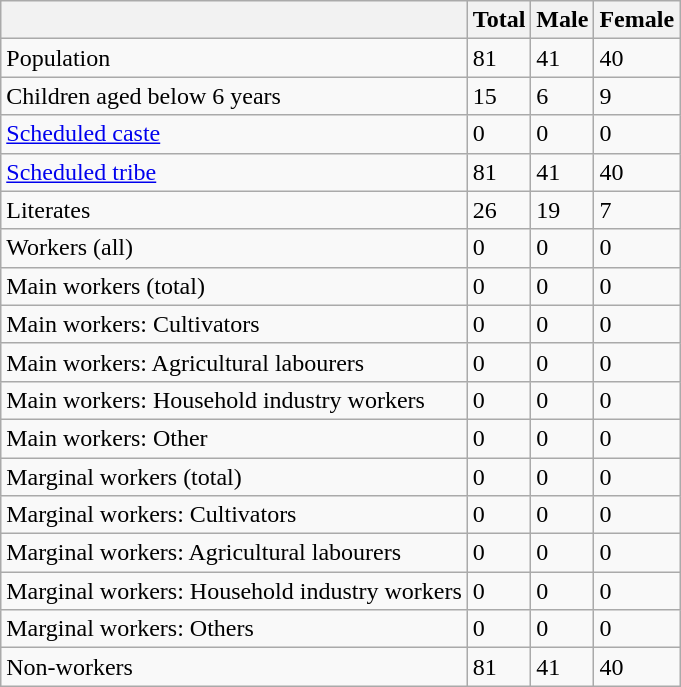<table class="wikitable sortable">
<tr>
<th></th>
<th>Total</th>
<th>Male</th>
<th>Female</th>
</tr>
<tr>
<td>Population</td>
<td>81</td>
<td>41</td>
<td>40</td>
</tr>
<tr>
<td>Children aged below 6 years</td>
<td>15</td>
<td>6</td>
<td>9</td>
</tr>
<tr>
<td><a href='#'>Scheduled caste</a></td>
<td>0</td>
<td>0</td>
<td>0</td>
</tr>
<tr>
<td><a href='#'>Scheduled tribe</a></td>
<td>81</td>
<td>41</td>
<td>40</td>
</tr>
<tr>
<td>Literates</td>
<td>26</td>
<td>19</td>
<td>7</td>
</tr>
<tr>
<td>Workers (all)</td>
<td>0</td>
<td>0</td>
<td>0</td>
</tr>
<tr>
<td>Main workers (total)</td>
<td>0</td>
<td>0</td>
<td>0</td>
</tr>
<tr>
<td>Main workers: Cultivators</td>
<td>0</td>
<td>0</td>
<td>0</td>
</tr>
<tr>
<td>Main workers: Agricultural labourers</td>
<td>0</td>
<td>0</td>
<td>0</td>
</tr>
<tr>
<td>Main workers: Household industry workers</td>
<td>0</td>
<td>0</td>
<td>0</td>
</tr>
<tr>
<td>Main workers: Other</td>
<td>0</td>
<td>0</td>
<td>0</td>
</tr>
<tr>
<td>Marginal workers (total)</td>
<td>0</td>
<td>0</td>
<td>0</td>
</tr>
<tr>
<td>Marginal workers: Cultivators</td>
<td>0</td>
<td>0</td>
<td>0</td>
</tr>
<tr>
<td>Marginal workers: Agricultural labourers</td>
<td>0</td>
<td>0</td>
<td>0</td>
</tr>
<tr>
<td>Marginal workers: Household industry workers</td>
<td>0</td>
<td>0</td>
<td>0</td>
</tr>
<tr>
<td>Marginal workers: Others</td>
<td>0</td>
<td>0</td>
<td>0</td>
</tr>
<tr>
<td>Non-workers</td>
<td>81</td>
<td>41</td>
<td>40</td>
</tr>
</table>
